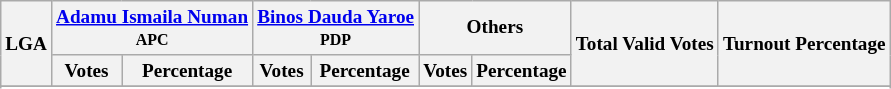<table class="wikitable sortable mw-collapsible" style=" font-size: 80%">
<tr>
<th rowspan="2">LGA</th>
<th colspan="2"><a href='#'>Adamu Ismaila Numan</a><br><small>APC</small></th>
<th colspan="2"><a href='#'>Binos Dauda Yaroe</a><br><small>PDP</small></th>
<th colspan="2">Others</th>
<th rowspan="2">Total Valid Votes</th>
<th rowspan="2">Turnout Percentage</th>
</tr>
<tr>
<th>Votes</th>
<th>Percentage</th>
<th>Votes</th>
<th>Percentage</th>
<th>Votes</th>
<th>Percentage</th>
</tr>
<tr>
</tr>
<tr>
</tr>
<tr>
</tr>
<tr>
</tr>
<tr>
</tr>
<tr>
</tr>
<tr>
</tr>
<tr>
</tr>
<tr>
</tr>
<tr>
</tr>
<tr>
</tr>
<tr>
</tr>
</table>
